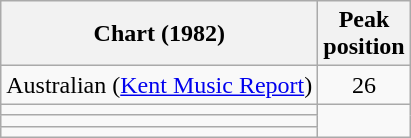<table class="wikitable sortable">
<tr>
<th>Chart (1982)</th>
<th>Peak<br>position</th>
</tr>
<tr>
<td>Australian (<a href='#'>Kent Music Report</a>)</td>
<td align="center">26</td>
</tr>
<tr>
<td></td>
</tr>
<tr>
<td></td>
</tr>
<tr>
<td></td>
</tr>
</table>
